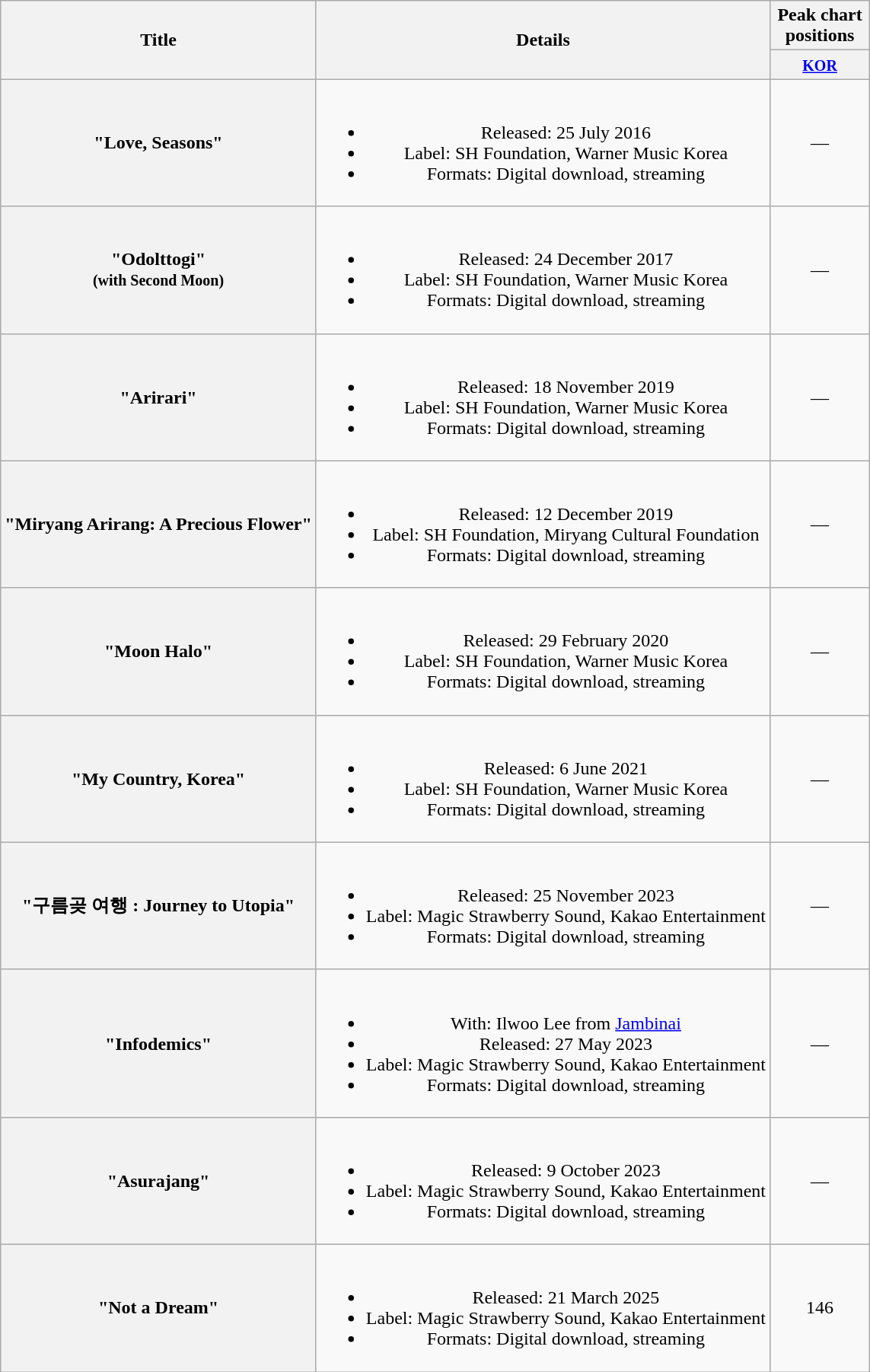<table class="wikitable plainrowheaders" style="text-align:center;">
<tr>
<th scope="col" rowspan="2">Title</th>
<th scope="col" rowspan="2">Details</th>
<th scope="col" colspan="1" style="width:5em;">Peak chart positions</th>
</tr>
<tr>
<th><small><a href='#'>KOR</a></small><br></th>
</tr>
<tr>
<th scope="row">"Love, Seasons"</th>
<td><br><ul><li>Released: 25 July 2016</li><li>Label: SH Foundation, Warner Music Korea</li><li>Formats: Digital download, streaming</li></ul></td>
<td>—</td>
</tr>
<tr>
<th scope="row">"Odolttogi"<br><small>(with Second Moon)</small></th>
<td><br><ul><li>Released: 24 December 2017</li><li>Label: SH Foundation, Warner Music Korea</li><li>Formats: Digital download, streaming</li></ul></td>
<td>—</td>
</tr>
<tr>
<th scope="row">"Arirari"</th>
<td><br><ul><li>Released: 18 November 2019</li><li>Label: SH Foundation, Warner Music Korea</li><li>Formats: Digital download, streaming</li></ul></td>
<td>—</td>
</tr>
<tr>
<th scope="row">"Miryang Arirang: A Precious Flower"</th>
<td><br><ul><li>Released: 12 December 2019</li><li>Label: SH Foundation, Miryang Cultural Foundation</li><li>Formats: Digital download, streaming</li></ul></td>
<td>—</td>
</tr>
<tr>
<th scope="row">"Moon Halo"</th>
<td><br><ul><li>Released: 29 February 2020</li><li>Label: SH Foundation, Warner Music Korea</li><li>Formats: Digital download, streaming</li></ul></td>
<td>—</td>
</tr>
<tr>
<th scope="row">"My Country, Korea"</th>
<td><br><ul><li>Released: 6 June 2021</li><li>Label: SH Foundation, Warner Music Korea</li><li>Formats: Digital download, streaming</li></ul></td>
<td>—</td>
</tr>
<tr>
<th scope="row">"구름곶 여행 : Journey to Utopia"</th>
<td><br><ul><li>Released: 25 November 2023</li><li>Label: Magic Strawberry Sound, Kakao Entertainment</li><li>Formats: Digital download, streaming</li></ul></td>
<td>—</td>
</tr>
<tr>
<th scope="row">"Infodemics"</th>
<td><br><ul><li>With: Ilwoo Lee from <a href='#'>Jambinai</a></li><li>Released: 27 May 2023</li><li>Label: Magic Strawberry Sound, Kakao Entertainment</li><li>Formats: Digital download, streaming</li></ul></td>
<td>—</td>
</tr>
<tr>
<th scope="row">"Asurajang"</th>
<td><br><ul><li>Released: 9 October 2023</li><li>Label: Magic Strawberry Sound, Kakao Entertainment</li><li>Formats: Digital download, streaming</li></ul></td>
<td>—</td>
</tr>
<tr>
<th scope="row">"Not a Dream"</th>
<td><br><ul><li>Released: 21 March 2025</li><li>Label: Magic Strawberry Sound, Kakao Entertainment</li><li>Formats: Digital download, streaming</li></ul></td>
<td>146</td>
</tr>
</table>
